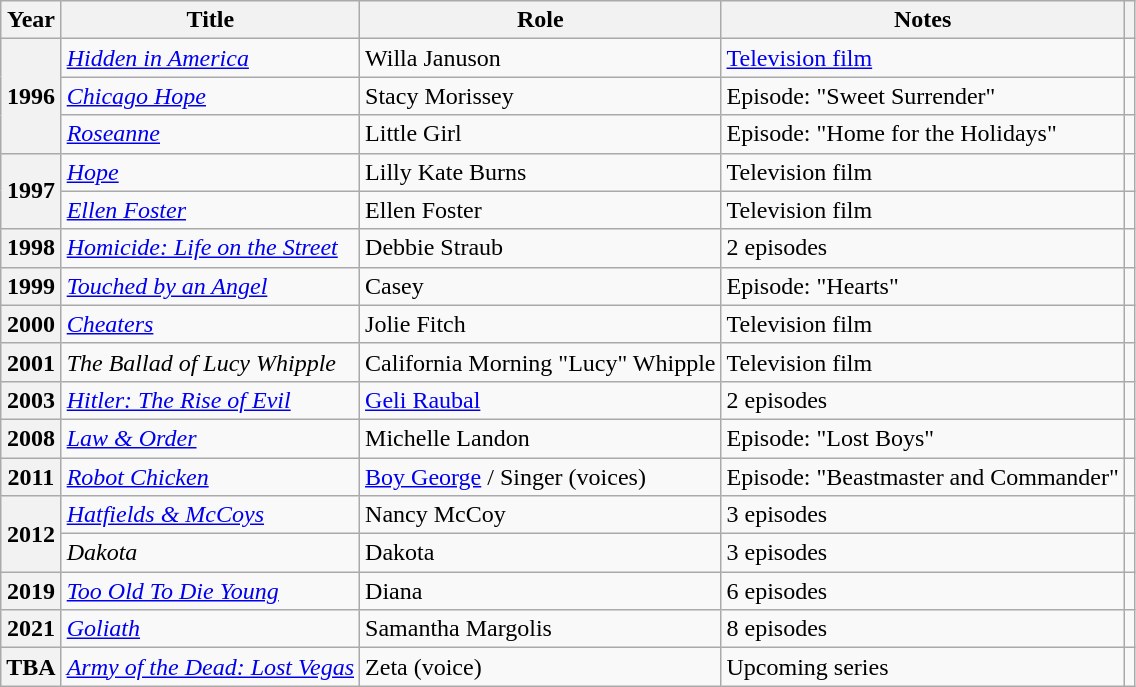<table class="wikitable plainrowheaders sortable" style="margin-right: 0;">
<tr>
<th scope="col">Year</th>
<th scope="col">Title</th>
<th scope="col">Role</th>
<th scope="col" class="unsortable">Notes</th>
<th scope="col" class="unsortable"></th>
</tr>
<tr>
<th rowspan="3" scope="row">1996</th>
<td><em><a href='#'>Hidden in America</a></em></td>
<td>Willa Januson</td>
<td><a href='#'>Television film</a></td>
<td style="text-align:center;"></td>
</tr>
<tr>
<td><em><a href='#'>Chicago Hope</a></em></td>
<td>Stacy Morissey</td>
<td>Episode: "Sweet Surrender"</td>
<td style="text-align:center;"></td>
</tr>
<tr>
<td><em><a href='#'>Roseanne</a></em></td>
<td>Little Girl</td>
<td>Episode: "Home for the Holidays"</td>
<td style="text-align:center;"></td>
</tr>
<tr>
<th rowspan="2" scope="row">1997</th>
<td><em><a href='#'>Hope</a></em></td>
<td>Lilly Kate Burns</td>
<td>Television film</td>
<td style="text-align:center;"></td>
</tr>
<tr>
<td><em><a href='#'>Ellen Foster</a></em></td>
<td>Ellen Foster</td>
<td>Television film</td>
<td style="text-align:center;"></td>
</tr>
<tr>
<th scope="row">1998</th>
<td><em><a href='#'>Homicide: Life on the Street</a></em></td>
<td>Debbie Straub</td>
<td>2 episodes</td>
<td style="text-align:center;"></td>
</tr>
<tr>
<th scope="row">1999</th>
<td><em><a href='#'>Touched by an Angel</a></em></td>
<td>Casey</td>
<td>Episode: "Hearts"</td>
<td style="text-align:center;"></td>
</tr>
<tr>
<th scope="row">2000</th>
<td><em><a href='#'>Cheaters</a></em></td>
<td>Jolie Fitch</td>
<td>Television film</td>
<td style="text-align:center;"></td>
</tr>
<tr>
<th scope="row">2001</th>
<td><em>The Ballad of Lucy Whipple</em></td>
<td>California Morning "Lucy" Whipple</td>
<td>Television film</td>
<td style="text-align:center;"></td>
</tr>
<tr>
<th scope="row">2003</th>
<td><em><a href='#'>Hitler: The Rise of Evil</a></em></td>
<td><a href='#'>Geli Raubal</a></td>
<td>2 episodes</td>
<td style="text-align:center;"></td>
</tr>
<tr>
<th scope="row">2008</th>
<td><em><a href='#'>Law & Order</a></em></td>
<td>Michelle Landon</td>
<td>Episode: "Lost Boys"</td>
<td style="text-align:center;"></td>
</tr>
<tr>
<th scope="row">2011</th>
<td><em><a href='#'>Robot Chicken</a></em></td>
<td><a href='#'>Boy George</a> / Singer (voices)</td>
<td>Episode: "Beastmaster and Commander"</td>
<td style="text-align:center;"></td>
</tr>
<tr>
<th rowspan="2" scope="row">2012</th>
<td><em><a href='#'>Hatfields & McCoys</a></em></td>
<td>Nancy McCoy</td>
<td>3 episodes</td>
<td style="text-align:center;"></td>
</tr>
<tr>
<td><em>Dakota</em></td>
<td>Dakota</td>
<td>3 episodes</td>
<td style="text-align:center;"></td>
</tr>
<tr>
<th scope="row">2019</th>
<td><em><a href='#'>Too Old To Die Young</a></em></td>
<td>Diana</td>
<td>6 episodes</td>
<td style="text-align:center;"></td>
</tr>
<tr>
<th scope="row">2021</th>
<td><em><a href='#'>Goliath</a></em></td>
<td>Samantha Margolis</td>
<td>8 episodes</td>
<td style="text-align:center;"></td>
</tr>
<tr>
<th scope="row">TBA</th>
<td><em><a href='#'>Army of the Dead: Lost Vegas</a></em></td>
<td>Zeta (voice)</td>
<td>Upcoming series</td>
<td style="text-align:center;"></td>
</tr>
</table>
